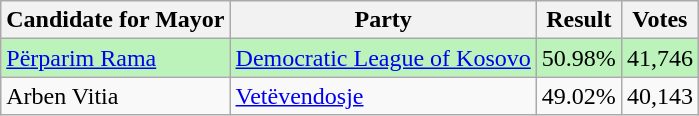<table class=wikitable>
<tr>
<th>Candidate for Mayor</th>
<th>Party</th>
<th>Result</th>
<th>Votes</th>
</tr>
<tr>
<td style="background:#BBF3BB;"><a href='#'>Përparim Rama</a></td>
<td style="background:#BBF3BB;"><a href='#'>Democratic League of Kosovo</a></td>
<td style="background:#BBF3BB;">50.98%</td>
<td style="background:#BBF3BB;">41,746</td>
</tr>
<tr>
<td>Arben Vitia</td>
<td><a href='#'>Vetëvendosje</a></td>
<td>49.02%</td>
<td>40,143</td>
</tr>
</table>
